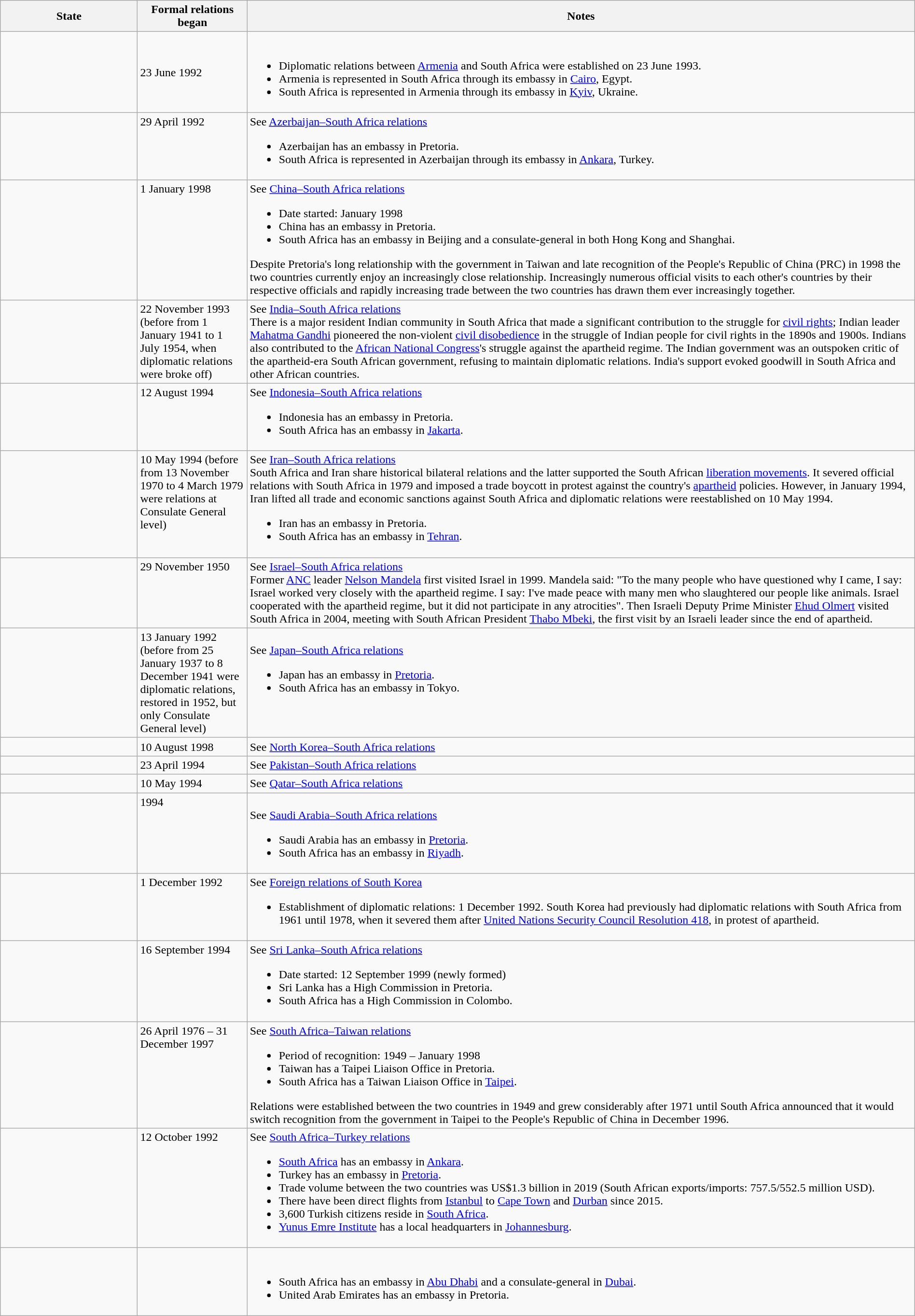<table class="wikitable sortable" style="width:100%; margin:auto;">
<tr>
<th style="width:15%;">State</th>
<th style="width:12%;">Formal relations began</th>
<th>Notes</th>
</tr>
<tr -valign="top">
<td></td>
<td>23 June 1992</td>
<td><br><ul><li>Diplomatic relations between <a href='#'>Armenia</a> and South Africa were established on 23 June 1993.</li><li>Armenia is represented in South Africa through its embassy in <a href='#'>Cairo</a>, Egypt.</li><li>South Africa is represented in Armenia through its embassy in <a href='#'>Kyiv</a>, Ukraine.</li></ul></td>
</tr>
<tr valign="top">
<td></td>
<td>29 April 1992</td>
<td>See <a href='#'>Azerbaijan–South Africa relations</a><br><ul><li>Azerbaijan has an embassy in Pretoria.</li><li>South Africa is represented in Azerbaijan through its embassy in <a href='#'>Ankara</a>, Turkey.</li></ul></td>
</tr>
<tr valign="top">
<td></td>
<td>1 January 1998</td>
<td>See <a href='#'>China–South Africa relations</a><br><ul><li>Date started: January 1998</li><li>China has an embassy in Pretoria.</li><li>South Africa has an embassy in Beijing and a consulate-general in both Hong Kong and Shanghai.</li></ul>Despite Pretoria's long relationship with the government in Taiwan and late recognition of the People's Republic of China (PRC) in 1998 the two countries currently enjoy an increasingly close relationship.  Increasingly numerous official visits to each other's countries by their respective officials and rapidly increasing trade between the two countries has drawn them ever increasingly together.</td>
</tr>
<tr valign="top">
<td></td>
<td>22 November 1993 (before from 1 January 1941 to 1 July 1954, when diplomatic relations were broke off)</td>
<td>See <a href='#'>India–South Africa relations</a><br>There is a major resident Indian community in South Africa that made a significant contribution to the struggle for <a href='#'>civil rights</a>; Indian leader <a href='#'>Mahatma Gandhi</a> pioneered the non-violent <a href='#'>civil disobedience</a> in the struggle of Indian people for civil rights in the 1890s and 1900s. Indians also contributed to the <a href='#'>African National Congress</a>'s struggle against the apartheid regime. The Indian government was an outspoken critic of the apartheid-era South African government, refusing to maintain diplomatic relations. India's support evoked goodwill in South Africa and other African countries.</td>
</tr>
<tr valign="top">
<td></td>
<td>12 August 1994</td>
<td>See <a href='#'>Indonesia–South Africa relations</a><br><ul><li>Indonesia has an embassy in Pretoria.</li><li>South Africa has an embassy in <a href='#'>Jakarta</a>.</li></ul></td>
</tr>
<tr valign="top">
<td></td>
<td>10 May 1994 (before from 13 November 1970 to 4 March 1979 were relations at Consulate General level)</td>
<td>See <a href='#'>Iran–South Africa relations</a><br>South Africa and Iran share historical bilateral relations and the latter supported the South African <a href='#'>liberation movements</a>. It severed official relations with South Africa in 1979 and imposed a trade boycott in protest against the country's <a href='#'>apartheid</a> policies. However, in January 1994, Iran lifted all trade and economic sanctions against South Africa and diplomatic relations were reestablished on 10 May 1994.<ul><li>Iran has an embassy in Pretoria.</li><li>South Africa has an embassy in <a href='#'>Tehran</a>.</li></ul></td>
</tr>
<tr valign="top">
<td></td>
<td>29 November 1950</td>
<td>See <a href='#'>Israel–South Africa relations</a><br>Former <a href='#'>ANC</a> leader <a href='#'>Nelson Mandela</a> first visited Israel in 1999. Mandela said: "To the many people who have questioned why I came, I say: Israel worked very closely with the apartheid regime. I say: I've made peace with many men who slaughtered our people like animals. Israel cooperated with the apartheid regime, but it did not participate in any atrocities". Then Israeli Deputy Prime Minister <a href='#'>Ehud Olmert</a> visited South Africa in 2004, meeting with South African President <a href='#'>Thabo Mbeki</a>, the first visit by an Israeli leader since the end of apartheid.</td>
</tr>
<tr valign="top">
<td></td>
<td>13 January 1992 (before from 25 January 1937 to 8 December 1941 were diplomatic relations, restored in 1952, but only Consulate General level)</td>
<td><br>See <a href='#'>Japan–South Africa relations</a><ul><li>Japan has an embassy in <a href='#'>Pretoria</a>.</li><li>South Africa has an embassy in Tokyo.</li></ul></td>
</tr>
<tr valign="top">
<td></td>
<td>10 August 1998</td>
<td>See <a href='#'>North Korea–South Africa relations</a></td>
</tr>
<tr valign="top">
<td></td>
<td>23 April 1994</td>
<td>See <a href='#'>Pakistan–South Africa relations</a></td>
</tr>
<tr valign="top">
<td></td>
<td>10 May 1994</td>
<td>See <a href='#'>Qatar–South Africa relations</a></td>
</tr>
<tr valign="top">
<td></td>
<td>1994</td>
<td><br>See <a href='#'>Saudi Arabia–South Africa relations</a><ul><li>Saudi Arabia has an embassy in <a href='#'>Pretoria</a>.</li><li>South Africa has an embassy in <a href='#'>Riyadh</a>.</li></ul></td>
</tr>
<tr valign="top">
<td></td>
<td>1 December 1992</td>
<td>See <a href='#'>Foreign relations of South Korea</a><br><ul><li>Establishment of diplomatic relations: 1 December 1992. South Korea had previously had diplomatic relations with South Africa from 1961 until 1978, when it severed them after <a href='#'>United Nations Security Council Resolution 418</a>, in protest of apartheid.</li></ul></td>
</tr>
<tr valign="top">
<td></td>
<td>16 September 1994</td>
<td>See <a href='#'>Sri Lanka–South Africa relations</a><br><ul><li>Date started: 12 September 1999 (newly formed)</li><li>Sri Lanka has a High Commission in Pretoria.</li><li>South Africa has a High Commission in Colombo.</li></ul></td>
</tr>
<tr valign="top">
<td></td>
<td>26 April 1976 – 31 December 1997</td>
<td>See <a href='#'>South Africa–Taiwan relations</a><br><ul><li>Period of recognition: 1949 – January 1998</li><li>Taiwan has a Taipei Liaison Office in Pretoria.</li><li>South Africa has a Taiwan Liaison Office in <a href='#'>Taipei</a>.</li></ul>Relations were established between the two countries in 1949 and grew considerably after 1971 until South Africa announced that it would switch recognition from the government in Taipei to the People's Republic of China in December 1996.</td>
</tr>
<tr valign="top">
<td></td>
<td>12 October 1992</td>
<td>See <a href='#'>South Africa–Turkey relations</a><br><ul><li><a href='#'>South Africa</a> has an embassy in <a href='#'>Ankara</a>.</li><li>Turkey has an embassy in <a href='#'>Pretoria</a>.</li><li>Trade volume between the two countries was US$1.3 billion in 2019 (South African exports/imports: 757.5/552.5 million USD).</li><li>There have been direct flights from <a href='#'>Istanbul</a> to <a href='#'>Cape Town</a> and <a href='#'>Durban</a> since 2015.</li><li>3,600 Turkish citizens reside in <a href='#'>South Africa</a>.</li><li><a href='#'>Yunus Emre Institute</a> has a local headquarters in <a href='#'>Johannesburg</a>.</li></ul></td>
</tr>
<tr valign="top">
<td></td>
<td></td>
<td><br><ul><li>South Africa has an embassy in <a href='#'>Abu Dhabi</a> and a consulate-general in <a href='#'>Dubai</a>.</li><li>United Arab Emirates has an embassy in Pretoria.</li></ul></td>
</tr>
</table>
